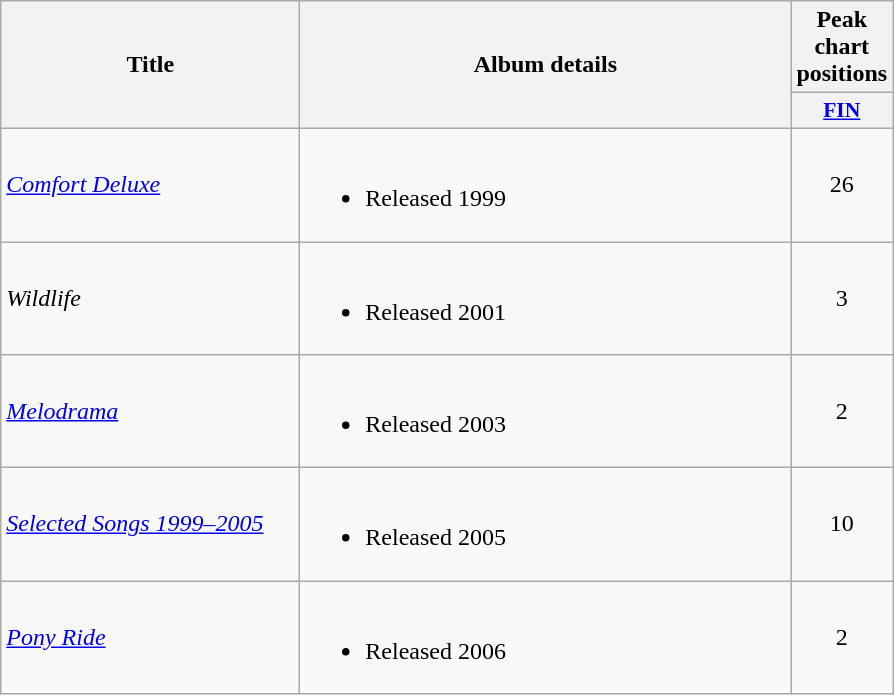<table class="wikitable">
<tr>
<th scope="col" rowspan="2" style="width:12em;">Title</th>
<th scope="col" rowspan="2" style="width:20em;">Album details</th>
<th scope="col" colspan="1">Peak chart positions</th>
</tr>
<tr>
<th scope="col" style="width:3em;font-size:90%"><a href='#'>FIN</a><br></th>
</tr>
<tr>
<td scope="row" align="left"><em><a href='#'>Comfort Deluxe</a></em></td>
<td><br><ul><li>Released 1999</li></ul></td>
<td align=center>26</td>
</tr>
<tr>
<td scope="row" align="left"><em>Wildlife</em></td>
<td><br><ul><li>Released 2001</li></ul></td>
<td align=center>3</td>
</tr>
<tr>
<td scope="row" align="left"><em><a href='#'>Melodrama</a></em></td>
<td><br><ul><li>Released 2003</li></ul></td>
<td align=center>2</td>
</tr>
<tr>
<td scope="row" align="left"><em><a href='#'>Selected Songs 1999–2005</a></em></td>
<td><br><ul><li>Released 2005</li></ul></td>
<td align=center>10</td>
</tr>
<tr>
<td scope="row" align="left"><em><a href='#'>Pony Ride</a></em></td>
<td><br><ul><li>Released 2006</li></ul></td>
<td align=center>2</td>
</tr>
</table>
